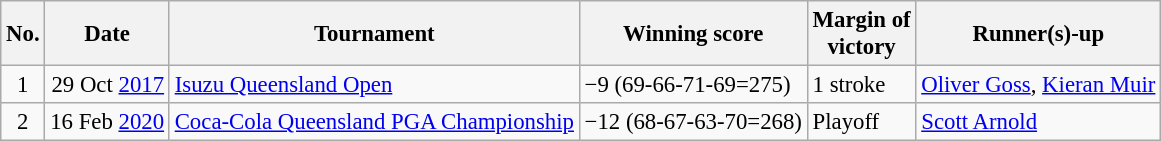<table class="wikitable" style="font-size:95%;">
<tr>
<th>No.</th>
<th>Date</th>
<th>Tournament</th>
<th>Winning score</th>
<th>Margin of<br>victory</th>
<th>Runner(s)-up</th>
</tr>
<tr>
<td align=center>1</td>
<td align=right>29 Oct <a href='#'>2017</a></td>
<td><a href='#'>Isuzu Queensland Open</a></td>
<td>−9 (69-66-71-69=275)</td>
<td>1 stroke</td>
<td> <a href='#'>Oliver Goss</a>,  <a href='#'>Kieran Muir</a></td>
</tr>
<tr>
<td align=center>2</td>
<td align=right>16 Feb <a href='#'>2020</a></td>
<td><a href='#'>Coca-Cola Queensland PGA Championship</a></td>
<td>−12 (68-67-63-70=268)</td>
<td>Playoff</td>
<td> <a href='#'>Scott Arnold</a></td>
</tr>
</table>
